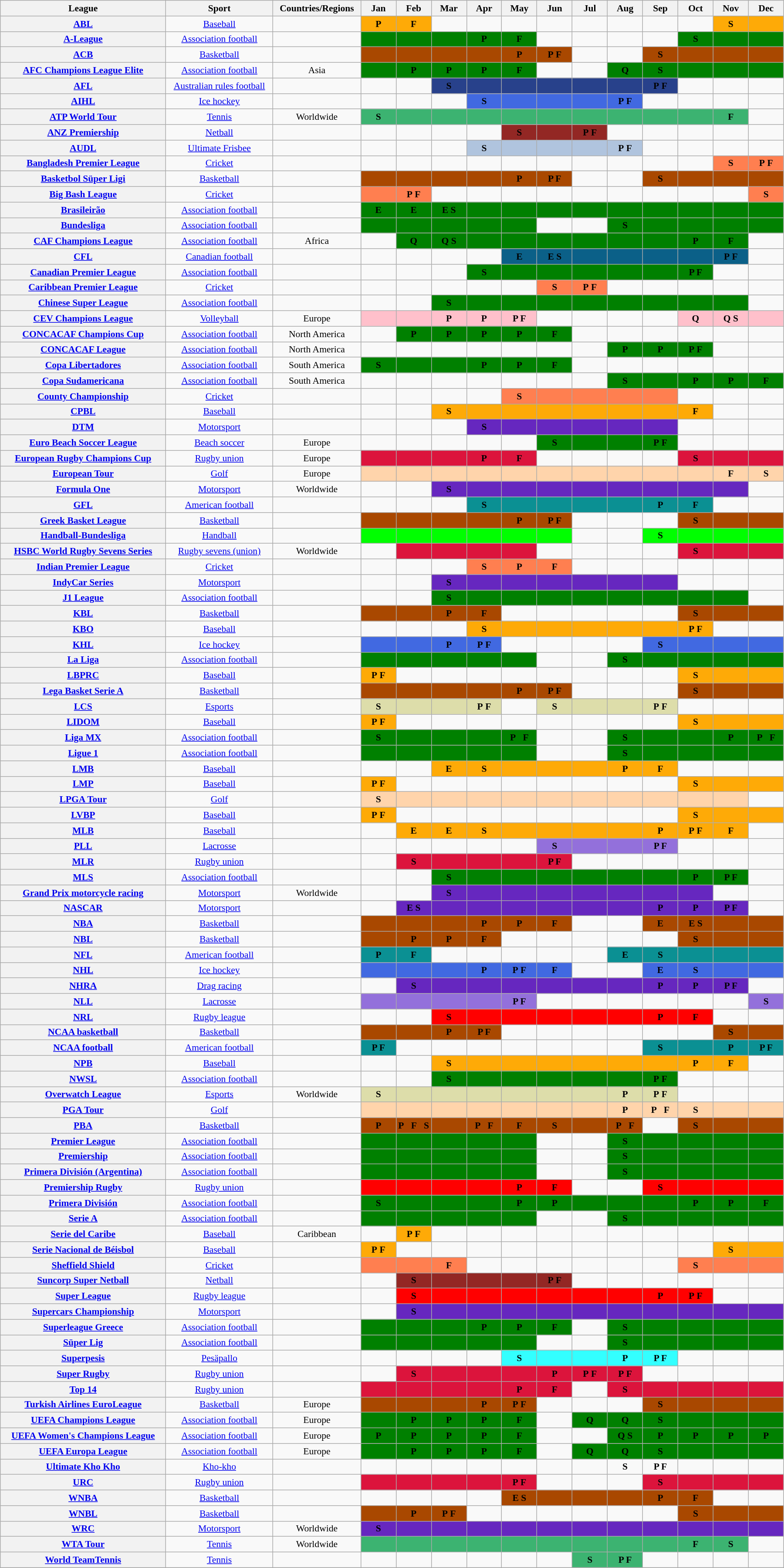<table class="wikitable sortable" style="font-size:90%; text-align:center;">
<tr>
<th>League</th>
<th>Sport</th>
<th>Countries/Regions</th>
<th width="4.5%" class="unsortable">Jan</th>
<th width="4.5%" class="unsortable">Feb</th>
<th width="4.5%" class="unsortable">Mar</th>
<th width="4.5%" class="unsortable">Apr</th>
<th width="4.5%" class="unsortable">May</th>
<th width="4.5%" class="unsortable">Jun</th>
<th width="4.5%" class="unsortable">Jul</th>
<th width="4.5%" class="unsortable">Aug</th>
<th width="4.5%" class="unsortable">Sep</th>
<th width="4.5%" class="unsortable">Oct</th>
<th width="4.5%" class="unsortable">Nov</th>
<th width="4.5%" class="unsortable">Dec</th>
</tr>
<tr>
<th><a href='#'>ABL</a></th>
<td><a href='#'>Baseball</a></td>
<td></td>
<td style="background: #feaa07;"><strong>P</strong></td>
<td style="background: #feaa07;"><strong>F</strong></td>
<td> </td>
<td> </td>
<td> </td>
<td> </td>
<td> </td>
<td> </td>
<td> </td>
<td> </td>
<td style="background: #feaa07;"><strong>S</strong></td>
<td style="background: #feaa07;"> </td>
</tr>
<tr>
<th><a href='#'>A-League</a></th>
<td><a href='#'>Association football</a></td>
<td> </td>
<td style="background: green"> </td>
<td style="background: green"> </td>
<td style="background: green"> </td>
<td style="background: green"><strong>P</strong></td>
<td style="background: green"><strong>F</strong></td>
<td> </td>
<td> </td>
<td> </td>
<td> </td>
<td style="background: green"><strong>S</strong></td>
<td style="background: green"> </td>
<td style="background: green"> </td>
</tr>
<tr>
<th><a href='#'>ACB</a></th>
<td><a href='#'>Basketball</a></td>
<td></td>
<td style="background: #a94800"> </td>
<td style="background: #a94800"> </td>
<td style="background: #a94800"> </td>
<td style="background: #a94800"> </td>
<td style="background: #a94800"><strong>P</strong></td>
<td style="background: #a94800"><strong>P</strong> <strong>F</strong></td>
<td> </td>
<td> </td>
<td style="background: #a94800"><strong>S</strong></td>
<td style="background: #a94800"> </td>
<td style="background: #a94800"> </td>
<td style="background: #a94800"> </td>
</tr>
<tr>
<th><a href='#'>AFC Champions League Elite</a></th>
<td><a href='#'>Association football</a></td>
<td>Asia</td>
<td style="background: green"></td>
<td style="background: green"><strong>P</strong></td>
<td style="background: green"><strong>P</strong></td>
<td style="background: green"><strong>P</strong></td>
<td style="background: green"><strong>F</strong></td>
<td> </td>
<td> </td>
<td style="background: green"><strong>Q</strong></td>
<td style="background: green"><strong>S</strong></td>
<td style="background: green"></td>
<td style="background: green"></td>
<td style="background: green"></td>
</tr>
<tr>
<th><a href='#'>AFL</a></th>
<td><a href='#'>Australian rules football</a></td>
<td></td>
<td> </td>
<td> </td>
<td style="background: #28418b"><strong>S</strong></td>
<td style="background: #28418b"> </td>
<td style="background: #28418b"> </td>
<td style="background: #28418b"> </td>
<td style="background: #28418b"> </td>
<td style="background: #28418b"> </td>
<td style="background: #28418b"><strong>P</strong> <strong>F</strong></td>
<td> </td>
<td> </td>
<td> </td>
</tr>
<tr>
<th><a href='#'>AIHL</a></th>
<td><a href='#'>Ice hockey</a></td>
<td></td>
<td> </td>
<td> </td>
<td> </td>
<td style="background: #4169E1"><strong>S</strong></td>
<td style="background: #4169E1"> </td>
<td style="background: #4169E1"> </td>
<td style="background: #4169E1"> </td>
<td style="background: #4169E1"><strong>P</strong> <strong>F</strong></td>
<td> </td>
<td> </td>
<td> </td>
<td> </td>
</tr>
<tr>
<th><a href='#'>ATP World Tour</a></th>
<td><a href='#'>Tennis</a></td>
<td>Worldwide</td>
<td style="background: #3CB371"><strong>S</strong></td>
<td style="background: #3CB371"> </td>
<td style="background: #3CB371"> </td>
<td style="background: #3CB371"> </td>
<td style="background: #3CB371"> </td>
<td style="background: #3CB371"> </td>
<td style="background: #3CB371"> </td>
<td style="background: #3CB371"> </td>
<td style="background: #3CB371"> </td>
<td style="background: #3CB371"> </td>
<td style="background: #3CB371"><strong>F</strong></td>
<td> </td>
</tr>
<tr>
<th><a href='#'>ANZ Premiership</a></th>
<td><a href='#'>Netball</a></td>
<td></td>
<td> </td>
<td> </td>
<td> </td>
<td> </td>
<td style="background: #932724"><strong>S</strong></td>
<td style="background: #932724"> </td>
<td style="background: #932724"><strong>P</strong> <strong>F</strong></td>
<td> </td>
<td> </td>
<td> </td>
<td> </td>
<td> </td>
</tr>
<tr>
<th><a href='#'>AUDL</a></th>
<td><a href='#'>Ultimate Frisbee</a></td>
<td> </td>
<td> </td>
<td> </td>
<td> </td>
<td style="background: lightsteelblue"><strong>S</strong></td>
<td style="background: lightsteelblue"> </td>
<td style="background: lightsteelblue"> </td>
<td style="background: lightsteelblue"> </td>
<td style="background: lightsteelblue"><strong>P</strong> <strong>F</strong></td>
<td> </td>
<td> </td>
<td> </td>
<td> </td>
</tr>
<tr>
<th><a href='#'>Bangladesh Premier League</a></th>
<td><a href='#'>Cricket</a></td>
<td></td>
<td> </td>
<td> </td>
<td> </td>
<td> </td>
<td> </td>
<td> </td>
<td> </td>
<td> </td>
<td> </td>
<td> </td>
<td style="background: #FF7F50"><strong>S</strong></td>
<td style="background: #FF7F50"><strong>P</strong> <strong>F</strong></td>
</tr>
<tr>
<th><a href='#'>Basketbol Süper Ligi</a></th>
<td><a href='#'>Basketball</a></td>
<td></td>
<td style="background: #a94800"> </td>
<td style="background: #a94800"> </td>
<td style="background: #a94800"> </td>
<td style="background: #a94800"> </td>
<td style="background: #a94800"><strong>P</strong></td>
<td style="background: #a94800"><strong>P F</strong></td>
<td> </td>
<td> </td>
<td style="background: #a94800"><strong>S</strong></td>
<td style="background: #a94800"> </td>
<td style="background: #a94800"> </td>
<td style="background: #a94800"> </td>
</tr>
<tr>
<th><a href='#'>Big Bash League</a></th>
<td><a href='#'>Cricket</a></td>
<td></td>
<td style="background: #FF7F50"> </td>
<td style="background: #FF7F50"><strong>P</strong> <strong>F</strong></td>
<td> </td>
<td> </td>
<td> </td>
<td> </td>
<td> </td>
<td> </td>
<td> </td>
<td> </td>
<td> </td>
<td style="background: #FF7F50"><strong>S</strong></td>
</tr>
<tr>
<th><a href='#'>Brasileirão</a></th>
<td><a href='#'>Association football</a></td>
<td></td>
<td style="background: green;"><strong>E</strong></td>
<td style="background: green;"><strong>E</strong></td>
<td style="background: green;"><strong>E</strong> <strong>S</strong></td>
<td style="background: green;"> </td>
<td style="background: green;"> </td>
<td style="background: green;"> </td>
<td style="background: green;"> </td>
<td style="background: green;"> </td>
<td style="background: green;"> </td>
<td style="background: green;"> </td>
<td style="background: green;"> </td>
<td style="background: green;"> </td>
</tr>
<tr>
<th><a href='#'>Bundesliga</a></th>
<td><a href='#'>Association football</a></td>
<td></td>
<td style="background: green;"> </td>
<td style="background: green;"> </td>
<td style="background: green;"> </td>
<td style="background: green;"> </td>
<td style="background: green;"> </td>
<td> </td>
<td> </td>
<td style="background: green;"><strong>S</strong></td>
<td style="background: green;"> </td>
<td style="background: green;"> </td>
<td style="background: green;"> </td>
<td style="background: green;"> </td>
</tr>
<tr>
<th><a href='#'>CAF Champions League</a></th>
<td><a href='#'>Association football</a></td>
<td>Africa</td>
<td> </td>
<td style="background: green"><strong>Q</strong></td>
<td style="background: green"><strong>Q S</strong></td>
<td style="background: green"> </td>
<td style="background: green"> </td>
<td style="background: green"> </td>
<td style="background: green"> </td>
<td style="background: green"> </td>
<td style="background: green"> </td>
<td style="background: green"><strong>P</strong></td>
<td style="background: green"><strong>F</strong></td>
<td> </td>
</tr>
<tr>
<th><a href='#'>CFL</a></th>
<td><a href='#'>Canadian football</a></td>
<td></td>
<td> </td>
<td> </td>
<td> </td>
<td> </td>
<td style="background: #0b6088"><strong>E</strong></td>
<td style="background: #0b6088"><strong>E S</strong></td>
<td style="background: #0b6088"> </td>
<td style="background: #0b6088"> </td>
<td style="background: #0b6088"> </td>
<td style="background: #0b6088"> </td>
<td style="background: #0b6088"><strong>P</strong> <strong>F</strong></td>
<td> </td>
</tr>
<tr>
<th><a href='#'>Canadian Premier League</a></th>
<td><a href='#'>Association football</a></td>
<td></td>
<td> </td>
<td> </td>
<td> </td>
<td style="background: green;"><strong>S</strong></td>
<td style="background: green;"> </td>
<td style="background: green;"> </td>
<td style="background: green;"> </td>
<td style="background: green;"> </td>
<td style="background: green;"> </td>
<td style="background: green;"><strong>P F</strong></td>
<td> </td>
<td> </td>
</tr>
<tr>
<th><a href='#'>Caribbean Premier League</a></th>
<td><a href='#'>Cricket</a></td>
<td>     </td>
<td> </td>
<td> </td>
<td> </td>
<td> </td>
<td> </td>
<td style="background: #FF7F50"><strong>S</strong></td>
<td style="background: #FF7F50"><strong>P</strong> <strong>F</strong></td>
<td> </td>
<td> </td>
<td> </td>
<td> </td>
<td> </td>
</tr>
<tr>
<th><a href='#'>Chinese Super League</a></th>
<td><a href='#'>Association football</a></td>
<td></td>
<td> </td>
<td> </td>
<td style="background: green;"><strong>S</strong></td>
<td style="background: green;"> </td>
<td style="background: green;"> </td>
<td style="background: green;"> </td>
<td style="background: green;"> </td>
<td style="background: green;"> </td>
<td style="background: green;"> </td>
<td style="background: green;"> </td>
<td style="background: green;"> </td>
<td> </td>
</tr>
<tr>
<th><a href='#'>CEV Champions League</a></th>
<td><a href='#'>Volleyball</a></td>
<td>Europe</td>
<td style="background: pink"></td>
<td style="background: pink"></td>
<td style="background: pink"><strong>P</strong></td>
<td style="background: pink"><strong>P</strong></td>
<td style="background: pink"><strong>P F</strong></td>
<td> </td>
<td> </td>
<td> </td>
<td> </td>
<td style="background: pink"><strong>Q</strong></td>
<td style="background: pink"><strong>Q S</strong></td>
<td style="background: pink"></td>
</tr>
<tr>
<th><a href='#'>CONCACAF Champions Cup</a></th>
<td><a href='#'>Association football</a></td>
<td>North America</td>
<td> </td>
<td style="background: green;"><strong>P</strong></td>
<td style="background: green;"><strong>P</strong></td>
<td style="background: green;"><strong>P</strong></td>
<td style="background: green;"><strong>P</strong></td>
<td style="background: green;"><strong>F</strong></td>
<td> </td>
<td> </td>
<td> </td>
<td> </td>
<td> </td>
<td> </td>
</tr>
<tr>
<th><a href='#'>CONCACAF League</a></th>
<td><a href='#'>Association football</a></td>
<td>North America</td>
<td> </td>
<td> </td>
<td> </td>
<td> </td>
<td> </td>
<td> </td>
<td> </td>
<td style="background: green;"><strong>P</strong></td>
<td style="background: green;"><strong>P</strong></td>
<td style="background: green;"><strong>P</strong> <strong>F</strong></td>
<td> </td>
<td> </td>
</tr>
<tr>
<th><a href='#'>Copa Libertadores</a></th>
<td><a href='#'>Association football</a></td>
<td>South America</td>
<td style="background: green"><strong>S</strong></td>
<td style="background: green"></td>
<td style="background: green"></td>
<td style="background: green"><strong>P</strong></td>
<td style="background: green"><strong>P</strong></td>
<td style="background: green"><strong>F</strong></td>
<td> </td>
<td> </td>
<td> </td>
<td> </td>
<td> </td>
<td> </td>
</tr>
<tr>
<th><a href='#'>Copa Sudamericana</a></th>
<td><a href='#'>Association football</a></td>
<td>South America</td>
<td> </td>
<td> </td>
<td> </td>
<td> </td>
<td> </td>
<td> </td>
<td> </td>
<td style="background: green"><strong>S</strong></td>
<td style="background: green"></td>
<td style="background: green"><strong>P</strong></td>
<td style="background: green"><strong>P</strong></td>
<td style="background: green"><strong>F</strong></td>
</tr>
<tr>
<th><a href='#'>County Championship</a></th>
<td><a href='#'>Cricket</a></td>
<td> </td>
<td> </td>
<td> </td>
<td> </td>
<td> </td>
<td style="background: #FF7F50"><strong>S</strong></td>
<td style="background: #FF7F50"></td>
<td style="background: #FF7F50"></td>
<td style="background: #FF7F50"></td>
<td style="background: #FF7F50"></td>
<td> </td>
<td> </td>
<td> </td>
</tr>
<tr>
<th><a href='#'>CPBL</a></th>
<td><a href='#'>Baseball</a></td>
<td></td>
<td> </td>
<td> </td>
<td style="background: #feaa07;"><strong>S</strong></td>
<td style="background: #feaa07;"> </td>
<td style="background: #feaa07;"> </td>
<td style="background: #feaa07;"> </td>
<td style="background: #feaa07;"> </td>
<td style="background: #feaa07;"> </td>
<td style="background: #feaa07;"> </td>
<td style="background: #feaa07;"><strong>F</strong></td>
<td> </td>
<td> </td>
</tr>
<tr>
<th><a href='#'>DTM</a></th>
<td><a href='#'>Motorsport</a></td>
<td></td>
<td> </td>
<td> </td>
<td> </td>
<td style="background: #6627bf"><strong>S</strong></td>
<td style="background: #6627bf"> </td>
<td style="background: #6627bf"> </td>
<td style="background: #6627bf"> </td>
<td style="background: #6627bf"> </td>
<td style="background: #6627bf"> </td>
<td> </td>
<td> </td>
<td> </td>
</tr>
<tr>
<th><a href='#'>Euro Beach Soccer League</a></th>
<td><a href='#'>Beach soccer</a></td>
<td>Europe</td>
<td> </td>
<td> </td>
<td> </td>
<td> </td>
<td> </td>
<td style="background: green"><strong>S</strong></td>
<td style="background: green"></td>
<td style="background: green"></td>
<td style="background: green"><strong>P</strong> <strong>F</strong></td>
<td> </td>
<td> </td>
<td> </td>
</tr>
<tr>
<th><a href='#'>European Rugby Champions Cup</a></th>
<td><a href='#'>Rugby union</a></td>
<td>Europe</td>
<td style="background: #DC143C"> </td>
<td style="background: #DC143C"> </td>
<td style="background: #DC143C"> </td>
<td style="background: #DC143C"><strong>P</strong></td>
<td style="background: #DC143C"><strong>F</strong></td>
<td> </td>
<td> </td>
<td> </td>
<td> </td>
<td style="background: #DC143C"><strong>S</strong></td>
<td style="background: #DC143C"> </td>
<td style="background: #DC143C"> </td>
</tr>
<tr>
<th><a href='#'>European Tour</a></th>
<td><a href='#'>Golf</a></td>
<td>Europe</td>
<td style="background: #ffd4ab"> </td>
<td style="background: #ffd4ab"> </td>
<td style="background: #ffd4ab"> </td>
<td style="background: #ffd4ab"> </td>
<td style="background: #ffd4ab"> </td>
<td style="background: #ffd4ab"> </td>
<td style="background: #ffd4ab"> </td>
<td style="background: #ffd4ab"> </td>
<td style="background: #ffd4ab"> </td>
<td style="background: #ffd4ab"> </td>
<td style="background: #ffd4ab"><strong>F</strong></td>
<td style="background: #ffd4ab"><strong>S</strong></td>
</tr>
<tr>
<th><a href='#'>Formula One</a></th>
<td><a href='#'>Motorsport</a></td>
<td>Worldwide</td>
<td> </td>
<td> </td>
<td style="background: #6627bf"><strong>S</strong></td>
<td style="background: #6627bf"> </td>
<td style="background: #6627bf"> </td>
<td style="background: #6627bf"> </td>
<td style="background: #6627bf"> </td>
<td style="background: #6627bf"> </td>
<td style="background: #6627bf"> </td>
<td style="background: #6627bf"> </td>
<td style="background: #6627bf"> </td>
<td> </td>
</tr>
<tr>
<th><a href='#'>GFL</a></th>
<td><a href='#'>American football</a></td>
<td></td>
<td></td>
<td></td>
<td></td>
<td style="background: #0b9093"><strong>S</strong></td>
<td style="background: #0b9093"> </td>
<td style="background: #0b9093"> </td>
<td style="background: #0b9093"> </td>
<td style="background: #0b9093"> </td>
<td style="background: #0b9093"><strong>P</strong></td>
<td style="background: #0b9093"><strong>F</strong></td>
<td></td>
<td></td>
</tr>
<tr>
<th><a href='#'>Greek Basket League</a></th>
<td><a href='#'>Basketball</a></td>
<td></td>
<td style="background: #a94800"> </td>
<td style="background: #a94800"> </td>
<td style="background: #a94800"> </td>
<td style="background: #a94800"> </td>
<td style="background: #a94800"><strong>P</strong></td>
<td style="background: #a94800"><strong>P</strong> <strong>F</strong></td>
<td> </td>
<td> </td>
<td> </td>
<td style="background: #a94800"><strong>S</strong></td>
<td style="background: #a94800"> </td>
<td style="background: #a94800"> </td>
</tr>
<tr>
<th><a href='#'>Handball-Bundesliga</a></th>
<td><a href='#'>Handball</a></td>
<td></td>
<td style="background: #00ff00"> </td>
<td style="background: #00ff00"> </td>
<td style="background: #00ff00"> </td>
<td style="background: #00ff00"> </td>
<td style="background: #00ff00"> </td>
<td style="background: #00ff00"> </td>
<td> </td>
<td> </td>
<td style="background: #00ff00"><strong>S</strong></td>
<td style="background: #00ff00"> </td>
<td style="background: #00ff00"> </td>
<td style="background: #00ff00"> </td>
</tr>
<tr>
<th><a href='#'>HSBC World Rugby Sevens Series</a></th>
<td><a href='#'>Rugby sevens (union)</a></td>
<td>Worldwide</td>
<td> </td>
<td style="background: #DC143C"> </td>
<td style="background: #DC143C"> </td>
<td style="background: #DC143C"> </td>
<td style="background: #DC143C"> </td>
<td> </td>
<td> </td>
<td> </td>
<td> </td>
<td style="background: #DC143C"><strong>S</strong></td>
<td style="background: #DC143C"> </td>
<td style="background: #DC143C"> </td>
</tr>
<tr>
<th><a href='#'>Indian Premier League</a></th>
<td><a href='#'>Cricket</a></td>
<td></td>
<td> </td>
<td> </td>
<td> </td>
<td style="background: #FF7F50"><strong>S</strong></td>
<td style="background: #FF7F50"><strong>P</strong></td>
<td style="background: #FF7F50"><strong>F</strong></td>
<td> </td>
<td> </td>
<td> </td>
<td> </td>
<td> </td>
<td> </td>
</tr>
<tr>
<th><a href='#'>IndyCar Series</a></th>
<td><a href='#'>Motorsport</a></td>
<td></td>
<td> </td>
<td> </td>
<td style="background: #6627bf"><strong>S</strong></td>
<td style="background: #6627bf"> </td>
<td style="background: #6627bf"> </td>
<td style="background: #6627bf"> </td>
<td style="background: #6627bf"> </td>
<td style="background: #6627bf"> </td>
<td style="background: #6627bf"> </td>
<td> </td>
<td> </td>
<td> </td>
</tr>
<tr>
<th><a href='#'>J1 League</a></th>
<td><a href='#'>Association football</a></td>
<td></td>
<td> </td>
<td> </td>
<td style="background: green;"><strong>S</strong></td>
<td style="background: green;"> </td>
<td style="background: green;"> </td>
<td style="background: green;"> </td>
<td style="background: green;"> </td>
<td style="background: green;"> </td>
<td style="background: green;"> </td>
<td style="background: green;"> </td>
<td style="background: green;"> </td>
<td> </td>
</tr>
<tr>
<th><a href='#'>KBL</a></th>
<td><a href='#'>Basketball</a></td>
<td></td>
<td style="background: #a94800"> </td>
<td style="background: #a94800"> </td>
<td style="background: #a94800"><strong>P</strong></td>
<td style="background: #a94800"><strong>F</strong></td>
<td> </td>
<td> </td>
<td> </td>
<td> </td>
<td> </td>
<td style="background: #a94800"><strong>S</strong></td>
<td style="background: #a94800"> </td>
<td style="background: #a94800"> </td>
</tr>
<tr>
<th><a href='#'>KBO</a></th>
<td><a href='#'>Baseball</a></td>
<td></td>
<td> </td>
<td> </td>
<td> </td>
<td style="background: #feaa07;"><strong>S</strong></td>
<td style="background: #feaa07;"> </td>
<td style="background: #feaa07;"> </td>
<td style="background: #feaa07;"> </td>
<td style="background: #feaa07;"> </td>
<td style="background: #feaa07;"> </td>
<td style="background: #feaa07;"><strong>P</strong> <strong>F</strong></td>
<td> </td>
<td> </td>
</tr>
<tr>
<th><a href='#'>KHL</a></th>
<td><a href='#'>Ice hockey</a></td>
<td>    </td>
<td style="background: #4169E1"> </td>
<td style="background: #4169E1"> </td>
<td style="background: #4169E1"><strong>P</strong></td>
<td style="background: #4169E1"><strong>P</strong> <strong>F</strong></td>
<td> </td>
<td> </td>
<td> </td>
<td> </td>
<td style="background: #4169E1"><strong>S</strong></td>
<td style="background: #4169E1"> </td>
<td style="background: #4169E1"> </td>
<td style="background: #4169E1"> </td>
</tr>
<tr>
<th><a href='#'>La Liga</a></th>
<td><a href='#'>Association football</a></td>
<td></td>
<td style="background: green;"> </td>
<td style="background: green;"> </td>
<td style="background: green;"> </td>
<td style="background: green;"> </td>
<td style="background: green;"> </td>
<td> </td>
<td> </td>
<td style="background: green;"><strong>S</strong></td>
<td style="background: green;"> </td>
<td style="background: green;"> </td>
<td style="background: green;"> </td>
<td style="background: green;"> </td>
</tr>
<tr>
<th><a href='#'>LBPRC</a></th>
<td><a href='#'>Baseball</a></td>
<td></td>
<td style="background: #feaa07;"><strong>P</strong> <strong>F</strong></td>
<td> </td>
<td> </td>
<td> </td>
<td> </td>
<td> </td>
<td> </td>
<td> </td>
<td> </td>
<td style="background: #feaa07;"><strong>S</strong></td>
<td style="background: #feaa07;"> </td>
<td style="background: #feaa07;"> </td>
</tr>
<tr>
<th><a href='#'>Lega Basket Serie A</a></th>
<td><a href='#'>Basketball</a></td>
<td></td>
<td style="background: #a94800"> </td>
<td style="background: #a94800"> </td>
<td style="background: #a94800"> </td>
<td style="background: #a94800"> </td>
<td style="background: #a94800"><strong>P</strong></td>
<td style="background: #a94800"><strong>P</strong> <strong>F</strong></td>
<td> </td>
<td> </td>
<td> </td>
<td style="background: #a94800"><strong>S</strong></td>
<td style="background: #a94800"> </td>
<td style="background: #a94800"> </td>
</tr>
<tr>
<th><a href='#'>LCS</a></th>
<td><a href='#'>Esports</a></td>
<td></td>
<td style="background: #ddddaa"><strong>S</strong></td>
<td style="background: #ddddaa"> </td>
<td style="background: #ddddaa"> </td>
<td style="background: #ddddaa"><strong>P</strong> <strong>F</strong></td>
<td> </td>
<td style="background: #ddddaa"><strong>S</strong></td>
<td style="background: #ddddaa"> </td>
<td style="background: #ddddaa"> </td>
<td style="background: #ddddaa"><strong>P</strong> <strong>F</strong></td>
<td> </td>
<td> </td>
<td> </td>
</tr>
<tr>
<th><a href='#'>LIDOM</a></th>
<td><a href='#'>Baseball</a></td>
<td></td>
<td style="background: #feaa07;"><strong>P</strong> <strong>F</strong></td>
<td> </td>
<td> </td>
<td> </td>
<td> </td>
<td> </td>
<td> </td>
<td> </td>
<td> </td>
<td style="background: #feaa07;"><strong>S</strong></td>
<td style="background: #feaa07;"> </td>
<td style="background: #feaa07;"> </td>
</tr>
<tr>
<th><a href='#'>Liga MX</a></th>
<td><a href='#'>Association football</a></td>
<td></td>
<td style="background: green;"><strong>S</strong></td>
<td style="background: green;"> </td>
<td style="background: green;"> </td>
<td style="background: green;"> </td>
<td style="background: green;"><strong>P</strong>   <strong>F</strong></td>
<td> </td>
<td> </td>
<td style="background: green;"><strong>S</strong></td>
<td style="background: green;"> </td>
<td style="background: green;"> </td>
<td style="background: green;"><strong>P</strong></td>
<td style="background: green;"><strong>P</strong>   <strong>F</strong></td>
</tr>
<tr>
<th><a href='#'>Ligue 1</a></th>
<td><a href='#'>Association football</a></td>
<td></td>
<td style="background: green;"> </td>
<td style="background: green;"> </td>
<td style="background: green;"> </td>
<td style="background: green;"> </td>
<td style="background: green;"> </td>
<td> </td>
<td> </td>
<td style="background: green;"><strong>S</strong></td>
<td style="background: green;"> </td>
<td style="background: green;"> </td>
<td style="background: green;"> </td>
<td style="background: green;"> </td>
</tr>
<tr>
<th><a href='#'>LMB</a></th>
<td><a href='#'>Baseball</a></td>
<td></td>
<td> </td>
<td> </td>
<td style="background: #feaa07;"><strong>E</strong></td>
<td style="background: #feaa07;"><strong>S</strong></td>
<td style="background: #feaa07;"> </td>
<td style="background: #feaa07;"> </td>
<td style="background: #feaa07;"> </td>
<td style="background: #feaa07;"><strong>P</strong></td>
<td style="background: #feaa07;"><strong>F</strong></td>
<td> </td>
<td> </td>
<td> </td>
</tr>
<tr>
<th><a href='#'>LMP</a></th>
<td><a href='#'>Baseball</a></td>
<td></td>
<td style="background: #feaa07;"><strong>P</strong> <strong>F</strong></td>
<td> </td>
<td> </td>
<td> </td>
<td> </td>
<td> </td>
<td> </td>
<td> </td>
<td> </td>
<td style="background: #feaa07;"><strong>S</strong></td>
<td style="background: #feaa07;"> </td>
<td style="background: #feaa07;"> </td>
</tr>
<tr>
<th><a href='#'>LPGA Tour</a></th>
<td><a href='#'>Golf</a></td>
<td></td>
<td style="background: #ffd4ab"><strong>S</strong></td>
<td style="background: #ffd4ab"> </td>
<td style="background: #ffd4ab"> </td>
<td style="background: #ffd4ab"> </td>
<td style="background: #ffd4ab"> </td>
<td style="background: #ffd4ab"> </td>
<td style="background: #ffd4ab"> </td>
<td style="background: #ffd4ab"> </td>
<td style="background: #ffd4ab"> </td>
<td style="background: #ffd4ab"> </td>
<td style="background: #ffd4ab"> </td>
<td> </td>
</tr>
<tr>
<th><a href='#'>LVBP</a></th>
<td><a href='#'>Baseball</a></td>
<td></td>
<td style="background: #feaa07;"><strong>P</strong> <strong>F</strong></td>
<td> </td>
<td> </td>
<td> </td>
<td> </td>
<td> </td>
<td> </td>
<td> </td>
<td> </td>
<td style="background: #feaa07;"><strong>S</strong></td>
<td style="background: #feaa07;"> </td>
<td style="background: #feaa07;"> </td>
</tr>
<tr>
<th><a href='#'>MLB</a></th>
<td><a href='#'>Baseball</a></td>
<td> </td>
<td> </td>
<td style="background: #feaa07;"><strong>E</strong></td>
<td style="background: #feaa07;"><strong>E</strong></td>
<td style="background: #feaa07;"><strong>S</strong></td>
<td style="background: #feaa07;"> </td>
<td style="background: #feaa07;"> </td>
<td style="background: #feaa07;"> </td>
<td style="background: #feaa07;"> </td>
<td style="background: #feaa07;"><strong>P</strong></td>
<td style="background: #feaa07;"><strong>P</strong> <strong>F</strong></td>
<td style="background: #feaa07;"><strong>F</strong></td>
<td> </td>
</tr>
<tr>
<th><a href='#'>PLL</a></th>
<td><a href='#'>Lacrosse</a></td>
<td> </td>
<td> </td>
<td> </td>
<td> </td>
<td> </td>
<td> </td>
<td style="background: #9370DB"><strong>S</strong></td>
<td style="background: #9370DB"> </td>
<td style="background: #9370DB"> </td>
<td style="background: #9370DB"><strong>P F</strong></td>
<td> </td>
<td> </td>
<td> </td>
</tr>
<tr>
<th><a href='#'>MLR</a></th>
<td><a href='#'>Rugby union</a></td>
<td> </td>
<td></td>
<td style="background: #DC143C"><strong>S</strong></td>
<td style="background: #DC143C"></td>
<td style="background: #DC143C"></td>
<td style="background: #DC143C"></td>
<td style="background: #DC143C"><strong>P F</strong></td>
<td></td>
<td></td>
<td></td>
<td></td>
<td></td>
<td></td>
</tr>
<tr>
<th><a href='#'>MLS</a></th>
<td><a href='#'>Association football</a></td>
<td> </td>
<td> </td>
<td> </td>
<td style="background: green;"><strong>S</strong></td>
<td style="background: green;"> </td>
<td style="background: green;"> </td>
<td style="background: green;"> </td>
<td style="background: green;"> </td>
<td style="background: green;"> </td>
<td style="background: green;"> </td>
<td style="background: green;"><strong>P</strong></td>
<td style="background: green;"><strong>P F</strong></td>
<td> </td>
</tr>
<tr>
<th><a href='#'>Grand Prix motorcycle racing</a></th>
<td><a href='#'>Motorsport</a></td>
<td>Worldwide</td>
<td> </td>
<td> </td>
<td style="background: #6627bf"><strong>S</strong></td>
<td style="background: #6627bf"> </td>
<td style="background: #6627bf"> </td>
<td style="background: #6627bf"> </td>
<td style="background: #6627bf"> </td>
<td style="background: #6627bf"> </td>
<td style="background: #6627bf"> </td>
<td style="background: #6627bf"> </td>
<td> </td>
<td> </td>
</tr>
<tr>
<th><a href='#'>NASCAR</a></th>
<td><a href='#'>Motorsport</a></td>
<td>   </td>
<td> </td>
<td style="background: #6627bf;"><strong>E S</strong></td>
<td style="background: #6627bf;"> </td>
<td style="background: #6627bf;"> </td>
<td style="background: #6627bf;"> </td>
<td style="background: #6627bf;"> </td>
<td style="background: #6627bf;"> </td>
<td style="background: #6627bf;"> </td>
<td style="background: #6627bf;"><strong>P</strong></td>
<td style="background: #6627bf;"><strong>P</strong></td>
<td style="background: #6627bf;"><strong>P F</strong></td>
<td> </td>
</tr>
<tr>
<th><a href='#'>NBA</a></th>
<td><a href='#'>Basketball</a></td>
<td> </td>
<td style="background: #a94800"> </td>
<td style="background: #a94800"> </td>
<td style="background: #a94800"> </td>
<td style="background: #a94800"><strong>P</strong></td>
<td style="background: #a94800"><strong>P</strong></td>
<td style="background: #a94800"><strong>F</strong></td>
<td> </td>
<td> </td>
<td style="background: #a94800"><strong>E</strong></td>
<td style="background: #a94800"><strong>E</strong> <strong>S</strong></td>
<td style="background: #a94800"> </td>
<td style="background: #a94800"> </td>
</tr>
<tr>
<th><a href='#'>NBL</a></th>
<td><a href='#'>Basketball</a></td>
<td> </td>
<td style="background: #a94800"> </td>
<td style="background: #a94800"><strong>P</strong></td>
<td style="background: #a94800"><strong>P</strong></td>
<td style="background: #a94800"><strong>F</strong></td>
<td> </td>
<td> </td>
<td> </td>
<td> </td>
<td> </td>
<td style="background: #a94800"><strong>S</strong></td>
<td style="background: #a94800"> </td>
<td style="background: #a94800"> </td>
</tr>
<tr>
<th><a href='#'>NFL</a></th>
<td><a href='#'>American football</a></td>
<td></td>
<td style="background: #0b9093"><strong>P</strong></td>
<td style="background: #0b9093"><strong>F</strong></td>
<td> </td>
<td> </td>
<td> </td>
<td> </td>
<td> </td>
<td style="background: #0b9093"><strong>E</strong></td>
<td style="background: #0b9093"><strong>S</strong></td>
<td style="background: #0b9093"> </td>
<td style="background: #0b9093"> </td>
<td style="background: #0b9093"> </td>
</tr>
<tr>
<th><a href='#'>NHL</a></th>
<td><a href='#'>Ice hockey</a></td>
<td> </td>
<td style="background: #4169E1"> </td>
<td style="background: #4169E1"> </td>
<td style="background: #4169E1"> </td>
<td style="background: #4169E1"><strong>P</strong></td>
<td style="background: #4169E1"><strong>P</strong> <strong>F</strong></td>
<td style="background: #4169E1"><strong>F</strong></td>
<td> </td>
<td> </td>
<td style="background: #4169E1"><strong>E</strong></td>
<td style="background: #4169E1"><strong>S</strong></td>
<td style="background: #4169E1"> </td>
<td style="background: #4169E1"> </td>
</tr>
<tr>
<th><a href='#'>NHRA</a></th>
<td><a href='#'>Drag racing</a></td>
<td> </td>
<td> </td>
<td style="background: #6627bf;"><strong>S</strong></td>
<td style="background: #6627bf;"> </td>
<td style="background: #6627bf;"> </td>
<td style="background: #6627bf;"> </td>
<td style="background: #6627bf;"> </td>
<td style="background: #6627bf;"> </td>
<td style="background: #6627bf;"> </td>
<td style="background: #6627bf;"><strong>P</strong></td>
<td style="background: #6627bf;"><strong>P</strong></td>
<td style="background: #6627bf;"><strong>P F</strong></td>
<td> </td>
</tr>
<tr>
<th><a href='#'>NLL</a></th>
<td><a href='#'>Lacrosse</a></td>
<td> </td>
<td style="background: #9370DB"> </td>
<td style="background: #9370DB"> </td>
<td style="background: #9370DB"> </td>
<td style="background: #9370DB"> </td>
<td style="background: #9370DB"><strong>P F</strong></td>
<td> </td>
<td> </td>
<td> </td>
<td> </td>
<td> </td>
<td> </td>
<td style="background: #9370DB"><strong>S</strong></td>
</tr>
<tr>
<th><a href='#'>NRL</a></th>
<td><a href='#'>Rugby league</a></td>
<td> </td>
<td> </td>
<td> </td>
<td style="background: red"><strong>S</strong></td>
<td style="background: red"> </td>
<td style="background: red"> </td>
<td style="background: red"> </td>
<td style="background: red"> </td>
<td style="background: red"> </td>
<td style="background: red"><strong>P</strong></td>
<td style="background: red"><strong>F</strong></td>
<td> </td>
<td> </td>
</tr>
<tr>
<th><a href='#'>NCAA basketball</a></th>
<td><a href='#'>Basketball</a></td>
<td></td>
<td style="background: #a94800"> </td>
<td style="background: #a94800"> </td>
<td style="background: #a94800"><strong>P</strong></td>
<td style="background: #a94800"><strong>P F</strong></td>
<td> </td>
<td> </td>
<td> </td>
<td> </td>
<td> </td>
<td> </td>
<td style="background: #a94800"><strong>S</strong></td>
<td style="background: #a94800"> </td>
</tr>
<tr>
<th><a href='#'>NCAA football</a></th>
<td><a href='#'>American football</a></td>
<td></td>
<td style="background: #0b9093"><strong>P F</strong></td>
<td> </td>
<td> </td>
<td> </td>
<td> </td>
<td> </td>
<td> </td>
<td> </td>
<td style="background: #0b9093"><strong>S</strong></td>
<td style="background: #0b9093"> </td>
<td style="background: #0b9093"><strong>P</strong></td>
<td style="background: #0b9093"><strong>P F</strong></td>
</tr>
<tr>
<th><a href='#'>NPB</a></th>
<td><a href='#'>Baseball</a></td>
<td></td>
<td> </td>
<td> </td>
<td style="background: #feaa07;"><strong>S</strong></td>
<td style="background: #feaa07;"> </td>
<td style="background: #feaa07;"> </td>
<td style="background: #feaa07;"> </td>
<td style="background: #feaa07;"> </td>
<td style="background: #feaa07;"> </td>
<td style="background: #feaa07;"> </td>
<td style="background: #feaa07;"><strong>P</strong></td>
<td style="background: #feaa07;"><strong>F</strong></td>
<td> </td>
</tr>
<tr>
<th><a href='#'>NWSL</a></th>
<td><a href='#'>Association football</a></td>
<td></td>
<td> </td>
<td> </td>
<td style="background: green;"><strong>S</strong></td>
<td style="background: green;"> </td>
<td style="background: green;"> </td>
<td style="background: green;"> </td>
<td style="background: green;"> </td>
<td style="background: green;"> </td>
<td style="background: green;"><strong>P</strong> <strong>F</strong></td>
<td> </td>
<td> </td>
<td> </td>
</tr>
<tr>
<th><a href='#'>Overwatch League</a></th>
<td><a href='#'>Esports</a></td>
<td>Worldwide</td>
<td style="background: #ddddaa"><strong>S</strong></td>
<td style="background: #ddddaa"> </td>
<td style="background: #ddddaa"> </td>
<td style="background: #ddddaa"> </td>
<td style="background: #ddddaa"> </td>
<td style="background: #ddddaa"> </td>
<td style="background: #ddddaa"> </td>
<td style="background: #ddddaa"><strong>P</strong></td>
<td style="background: #ddddaa"><strong>P</strong> <strong>F</strong></td>
<td></td>
<td></td>
<td></td>
</tr>
<tr>
<th><a href='#'>PGA Tour</a></th>
<td><a href='#'>Golf</a></td>
<td></td>
<td style="background: #ffd4ab"> </td>
<td style="background: #ffd4ab"> </td>
<td style="background: #ffd4ab"> </td>
<td style="background: #ffd4ab"> </td>
<td style="background: #ffd4ab"> </td>
<td style="background: #ffd4ab"> </td>
<td style="background: #ffd4ab"> </td>
<td style="background: #ffd4ab"><strong>P</strong></td>
<td style="background: #ffd4ab"><strong>P</strong>   <strong>F</strong></td>
<td style="background: #ffd4ab"><strong>S</strong></td>
<td style="background: #ffd4ab"> </td>
<td style="background: #ffd4ab"></td>
</tr>
<tr>
<th><a href='#'>PBA</a></th>
<td><a href='#'>Basketball</a></td>
<td></td>
<td style="background: #a94800"><strong>P</strong></td>
<td style="background: #a94800"><strong>P</strong>   <strong>F</strong>   <strong>S</strong></td>
<td style="background: #a94800"> </td>
<td style="background: #a94800"><strong>P</strong>   <strong>F</strong></td>
<td style="background: #a94800"><strong>F</strong></td>
<td style="background: #a94800"><strong>S</strong></td>
<td style="background: #a94800"></td>
<td style="background: #a94800"><strong>P</strong>   <strong>F</strong></td>
<td> </td>
<td style="background: #a94800"><strong>S</strong></td>
<td style="background: #a94800"> </td>
<td style="background: #a94800"> </td>
</tr>
<tr>
<th><a href='#'>Premier League</a></th>
<td><a href='#'>Association football</a></td>
<td></td>
<td style="background: green;"> </td>
<td style="background: green;"> </td>
<td style="background: green;"> </td>
<td style="background: green;"> </td>
<td style="background: green;"> </td>
<td> </td>
<td> </td>
<td style="background: green;"><strong>S</strong></td>
<td style="background: green;"> </td>
<td style="background: green;"> </td>
<td style="background: green;"> </td>
<td style="background: green;"> </td>
</tr>
<tr>
<th><a href='#'>Premiership</a></th>
<td><a href='#'>Association football</a></td>
<td></td>
<td style="background: green;"> </td>
<td style="background: green;"> </td>
<td style="background: green;"> </td>
<td style="background: green;"> </td>
<td style="background: green;"> </td>
<td> </td>
<td> </td>
<td style="background: green;"><strong>S</strong></td>
<td style="background: green;"> </td>
<td style="background: green;"> </td>
<td style="background: green;"> </td>
<td style="background: green;"> </td>
</tr>
<tr>
<th><a href='#'>Primera División (Argentina)</a></th>
<td><a href='#'>Association football</a></td>
<td></td>
<td style="background: green;"> </td>
<td style="background: green;"> </td>
<td style="background: green;"> </td>
<td style="background: green;"> </td>
<td style="background: green;"> </td>
<td> </td>
<td> </td>
<td style="background: green;"><strong>S</strong></td>
<td style="background: green;"> </td>
<td style="background: green;"> </td>
<td style="background: green;"> </td>
<td style="background: green;"> </td>
</tr>
<tr>
<th><a href='#'>Premiership Rugby</a></th>
<td><a href='#'>Rugby union</a></td>
<td></td>
<td style="background: red"> </td>
<td style="background: red"> </td>
<td style="background: red"> </td>
<td style="background: red"> </td>
<td style="background: red"><strong>P</strong></td>
<td style="background: red"><strong>F</strong></td>
<td> </td>
<td> </td>
<td style="background: red"><strong>S</strong></td>
<td style="background: red"> </td>
<td style="background: red"> </td>
<td style="background: red"> </td>
</tr>
<tr>
<th><a href='#'>Primera División</a></th>
<td><a href='#'>Association football</a></td>
<td></td>
<td style="background: green;"><strong>S</strong></td>
<td style="background: green;"></td>
<td style="background: green;"></td>
<td style="background: green;"></td>
<td style="background: green;"><strong>P</strong></td>
<td style="background: green;"><strong>P</strong></td>
<td style="background: green;"></td>
<td style="background: green;"></td>
<td style="background: green;"></td>
<td style="background: green;"><strong>P</strong></td>
<td style="background: green;"><strong>P</strong></td>
<td style="background: green;"><strong>F</strong></td>
</tr>
<tr>
<th><a href='#'>Serie A</a></th>
<td><a href='#'>Association football</a></td>
<td></td>
<td style="background: green;"> </td>
<td style="background: green;"> </td>
<td style="background: green;"> </td>
<td style="background: green;"> </td>
<td style="background: green;"> </td>
<td> </td>
<td> </td>
<td style="background: green;"><strong>S</strong></td>
<td style="background: green;"> </td>
<td style="background: green;"> </td>
<td style="background: green;"> </td>
<td style="background: green;"> </td>
</tr>
<tr>
<th><a href='#'>Serie del Caribe</a></th>
<td><a href='#'>Baseball</a></td>
<td>Caribbean</td>
<td> </td>
<td style="background: #feaa07;"><strong>P</strong> <strong>F</strong></td>
<td> </td>
<td> </td>
<td> </td>
<td> </td>
<td> </td>
<td> </td>
<td> </td>
<td> </td>
<td> </td>
<td> </td>
</tr>
<tr>
<th><a href='#'>Serie Nacional de Béisbol</a></th>
<td><a href='#'>Baseball</a></td>
<td></td>
<td style="background: #feaa07;"><strong>P</strong> <strong>F</strong></td>
<td> </td>
<td> </td>
<td> </td>
<td> </td>
<td> </td>
<td> </td>
<td> </td>
<td> </td>
<td> </td>
<td style="background: #feaa07;"><strong>S</strong></td>
<td style="background: #feaa07;"> </td>
</tr>
<tr>
<th><a href='#'>Sheffield Shield</a></th>
<td><a href='#'>Cricket</a></td>
<td></td>
<td style="background: #FF7F50"> </td>
<td style="background: #FF7F50"> </td>
<td style="background: #FF7F50"><strong>F</strong></td>
<td> </td>
<td> </td>
<td> </td>
<td> </td>
<td> </td>
<td> </td>
<td style="background: #FF7F50"><strong>S</strong></td>
<td style="background: #FF7F50"> </td>
<td style="background: #FF7F50"> </td>
</tr>
<tr>
<th><a href='#'>Suncorp Super Netball</a></th>
<td><a href='#'>Netball</a></td>
<td></td>
<td> </td>
<td style="background: #932724"><strong>S</strong></td>
<td style="background: #932724"> </td>
<td style="background: #932724"> </td>
<td style="background: #932724"> </td>
<td style="background: #932724"><strong>P</strong> <strong>F</strong></td>
<td> </td>
<td> </td>
<td> </td>
<td> </td>
<td> </td>
<td> </td>
</tr>
<tr>
<th><a href='#'>Super League</a></th>
<td><a href='#'>Rugby league</a></td>
<td> </td>
<td> </td>
<td style="background: red"><strong>S</strong></td>
<td style="background: red"> </td>
<td style="background: red"> </td>
<td style="background: red"> </td>
<td style="background: red"> </td>
<td style="background: red"> </td>
<td style="background: red"> </td>
<td style="background: red"><strong>P</strong></td>
<td style="background: red"><strong>P</strong> <strong>F</strong></td>
<td> </td>
<td> </td>
</tr>
<tr>
<th><a href='#'>Supercars Championship</a></th>
<td><a href='#'>Motorsport</a></td>
<td></td>
<td> </td>
<td style="background: #6627bf"><strong>S</strong></td>
<td style="background: #6627bf"> </td>
<td style="background: #6627bf"> </td>
<td style="background: #6627bf"> </td>
<td style="background: #6627bf"> </td>
<td style="background: #6627bf"> </td>
<td style="background: #6627bf"> </td>
<td style="background: #6627bf"> </td>
<td style="background: #6627bf"> </td>
<td style="background: #6627bf"> </td>
<td style="background: #6627bf"> </td>
</tr>
<tr>
<th><a href='#'>Superleague Greece</a></th>
<td><a href='#'>Association football</a></td>
<td></td>
<td style="background: green"> </td>
<td style="background: green"> </td>
<td style="background: green"> </td>
<td style="background: green"><strong>P</strong></td>
<td style="background: green"><strong>P</strong></td>
<td style="background: green"><strong>F</strong></td>
<td> </td>
<td style="background: green"><strong>S</strong></td>
<td style="background: green"> </td>
<td style="background: green"> </td>
<td style="background: green"> </td>
<td style="background: green"> </td>
</tr>
<tr>
<th><a href='#'>Süper Lig</a></th>
<td><a href='#'>Association football</a></td>
<td></td>
<td style="background: green;"> </td>
<td style="background: green;"> </td>
<td style="background: green;"> </td>
<td style="background: green;"> </td>
<td style="background: green;"> </td>
<td> </td>
<td> </td>
<td style="background: green;"><strong>S</strong></td>
<td style="background: green;"> </td>
<td style="background: green;"> </td>
<td style="background: green;"> </td>
<td style="background: green;"> </td>
</tr>
<tr>
<th><a href='#'>Superpesis</a></th>
<td><a href='#'>Pesäpallo</a></td>
<td></td>
<td> </td>
<td> </td>
<td> </td>
<td> </td>
<td style="background: #33FFFF;"><strong>S</strong></td>
<td style="background: #33FFFF;"> </td>
<td style="background: #33FFFF;"> </td>
<td style="background: #33FFFF;"><strong>P</strong></td>
<td style="background: #33FFFF;"><strong>P F</strong></td>
<td> </td>
<td> </td>
<td> </td>
</tr>
<tr>
<th><a href='#'>Super Rugby</a></th>
<td><a href='#'>Rugby union</a></td>
<td>   </td>
<td> </td>
<td style="background: #DC143C"><strong>S</strong></td>
<td style="background: #DC143C"> </td>
<td style="background: #DC143C"> </td>
<td style="background: #DC143C"> </td>
<td style="background: #DC143C"><strong>P</strong></td>
<td style="background: #DC143C"><strong>P</strong> <strong>F</strong></td>
<td style="background: #DC143C"><strong>P</strong> <strong>F</strong></td>
<td> </td>
<td> </td>
<td> </td>
<td> </td>
</tr>
<tr>
<th><a href='#'>Top 14</a></th>
<td><a href='#'>Rugby union</a></td>
<td></td>
<td style="background: #DC143C"> </td>
<td style="background: #DC143C"> </td>
<td style="background: #DC143C"> </td>
<td style="background: #DC143C"> </td>
<td style="background: #DC143C"><strong>P</strong></td>
<td style="background: #DC143C"><strong>F</strong></td>
<td> </td>
<td style="background: #DC143C"><strong>S</strong></td>
<td style="background: #DC143C"> </td>
<td style="background: #DC143C"> </td>
<td style="background: #DC143C"> </td>
<td style="background: #DC143C"> </td>
</tr>
<tr>
<th><a href='#'>Turkish Airlines EuroLeague</a></th>
<td><a href='#'>Basketball</a></td>
<td>Europe</td>
<td style="background: #a94800;"> </td>
<td style="background: #a94800;"> </td>
<td style="background: #a94800;"> </td>
<td style="background: #a94800;"><strong>P</strong></td>
<td style="background: #a94800;"><strong>P</strong> <strong>F</strong></td>
<td> </td>
<td> </td>
<td> </td>
<td style="background: #a94800;"><strong>S</strong></td>
<td style="background: #a94800;"> </td>
<td style="background: #a94800;"> </td>
<td style="background: #a94800;"> </td>
</tr>
<tr>
<th><a href='#'>UEFA Champions League</a></th>
<td><a href='#'>Association football</a></td>
<td>Europe</td>
<td style="background: green"> </td>
<td style="background: green"><strong>P</strong></td>
<td style="background: green"><strong>P</strong></td>
<td style="background: green"><strong>P</strong></td>
<td style="background: green"><strong>F</strong></td>
<td> </td>
<td style="background: green"><strong>Q</strong></td>
<td style="background: green"><strong>Q</strong></td>
<td style="background: green"><strong>S</strong></td>
<td style="background: green"> </td>
<td style="background: green"> </td>
<td style="background: green"> </td>
</tr>
<tr>
<th><a href='#'>UEFA Women's Champions League</a></th>
<td><a href='#'>Association football</a></td>
<td>Europe</td>
<td style="background: green"><strong>P</strong></td>
<td style="background: green"><strong>P</strong></td>
<td style="background: green"><strong>P</strong></td>
<td style="background: green"><strong>P</strong></td>
<td style="background: green"><strong>F</strong></td>
<td> </td>
<td> </td>
<td style="background: green"><strong>Q S</strong></td>
<td style="background: green"><strong>P</strong></td>
<td style="background: green"><strong>P</strong></td>
<td style="background: green"><strong>P</strong></td>
<td style="background: green"><strong>P</strong></td>
</tr>
<tr>
<th><a href='#'>UEFA Europa League</a></th>
<td><a href='#'>Association football</a></td>
<td>Europe</td>
<td style="background: green"> </td>
<td style="background: green"><strong>P</strong></td>
<td style="background: green"><strong>P</strong></td>
<td style="background: green"><strong>P</strong></td>
<td style="background: green"><strong>F</strong></td>
<td> </td>
<td style="background: green"><strong>Q</strong></td>
<td style="background: green"><strong>Q</strong></td>
<td style="background: green"><strong>S</strong></td>
<td style="background: green"> </td>
<td style="background: green"> </td>
<td style="background: green"> </td>
</tr>
<tr>
<th><a href='#'>Ultimate Kho Kho</a></th>
<td><a href='#'>Kho-kho</a></td>
<td></td>
<td></td>
<td></td>
<td></td>
<td></td>
<td></td>
<td></td>
<td></td>
<td><strong>S</strong></td>
<td><strong>P F</strong></td>
<td></td>
<td></td>
<td></td>
</tr>
<tr>
<th><a href='#'>URC</a></th>
<td><a href='#'>Rugby union</a></td>
<td>    </td>
<td style="background: #DC143C"> </td>
<td style="background: #DC143C"> </td>
<td style="background: #DC143C"> </td>
<td style="background: #DC143C"> </td>
<td style="background: #DC143C"><strong>P</strong> <strong>F</strong></td>
<td> </td>
<td> </td>
<td> </td>
<td style="background: #DC143C"><strong>S</strong></td>
<td style="background: #DC143C"> </td>
<td style="background: #DC143C"> </td>
<td style="background: #DC143C"> </td>
</tr>
<tr>
<th><a href='#'>WNBA</a></th>
<td><a href='#'>Basketball</a></td>
<td></td>
<td> </td>
<td> </td>
<td> </td>
<td> </td>
<td style="background: #a94800"><strong>E S</strong></td>
<td style="background: #a94800"> </td>
<td style="background: #a94800"> </td>
<td style="background: #a94800"></td>
<td style="background: #a94800"><strong>P</strong></td>
<td style="background: #a94800"><strong>F</strong></td>
<td> </td>
<td> </td>
</tr>
<tr>
<th><a href='#'>WNBL</a></th>
<td><a href='#'>Basketball</a></td>
<td></td>
<td style="background: #a94800"> </td>
<td style="background: #a94800"><strong>P</strong></td>
<td style="background: #a94800"><strong>P</strong> <strong>F</strong></td>
<td> </td>
<td> </td>
<td> </td>
<td> </td>
<td> </td>
<td> </td>
<td style="background: #a94800"><strong>S</strong></td>
<td style="background: #a94800"> </td>
<td style="background: #a94800"> </td>
</tr>
<tr>
<th><a href='#'>WRC</a></th>
<td><a href='#'>Motorsport</a></td>
<td>Worldwide</td>
<td style="background: #6627bf"><strong>S</strong></td>
<td style="background: #6627bf"> </td>
<td style="background: #6627bf"> </td>
<td style="background: #6627bf"> </td>
<td style="background: #6627bf"> </td>
<td style="background: #6627bf"> </td>
<td style="background: #6627bf"> </td>
<td style="background: #6627bf"> </td>
<td style="background: #6627bf"> </td>
<td style="background: #6627bf"> </td>
<td style="background: #6627bf"> </td>
<td style="background: #6627bf"> </td>
</tr>
<tr>
<th><a href='#'>WTA Tour</a></th>
<td><a href='#'>Tennis</a></td>
<td>Worldwide</td>
<td style="background: #3CB371"> </td>
<td style="background: #3CB371"> </td>
<td style="background: #3CB371"> </td>
<td style="background: #3CB371"> </td>
<td style="background: #3CB371"> </td>
<td style="background: #3CB371"> </td>
<td style="background: #3CB371"> </td>
<td style="background: #3CB371"> </td>
<td style="background: #3CB371"> </td>
<td style="background: #3CB371"><strong>F</strong></td>
<td style="background: #3CB371"><strong>S</strong></td>
<td> </td>
</tr>
<tr>
<th><a href='#'>World TeamTennis</a></th>
<td><a href='#'>Tennis</a></td>
<td></td>
<td></td>
<td></td>
<td></td>
<td></td>
<td></td>
<td></td>
<td style="background: #3CB371"><strong>S</strong></td>
<td style="background: #3CB371"><strong>P F</strong></td>
<td></td>
<td></td>
<td></td>
<td></td>
</tr>
<tr>
</tr>
</table>
